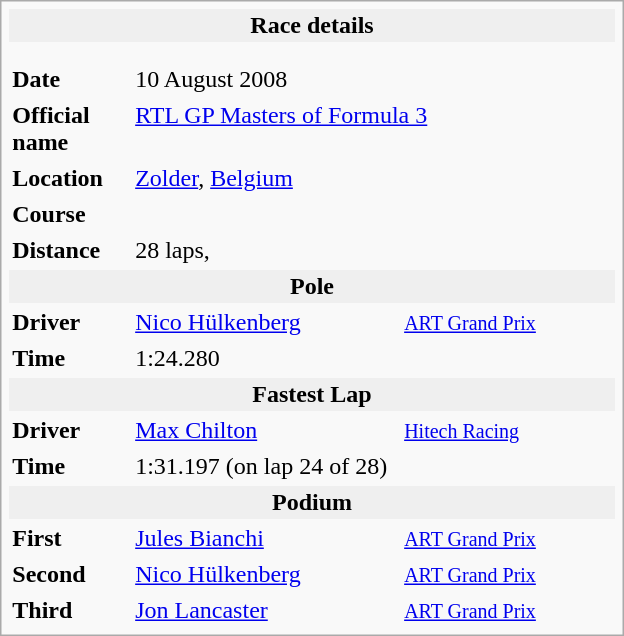<table class="infobox" align="right" cellpadding="2" style="float:right; width: 26em; ">
<tr>
<th colspan="3" style="background:#efefef;">Race details</th>
</tr>
<tr>
<td colspan="3" style="text-align:center;"></td>
</tr>
<tr>
<td colspan="3" style="text-align:center;"></td>
</tr>
<tr>
<td style="width: 20%;"><strong>Date</strong></td>
<td>10 August 2008</td>
</tr>
<tr>
<td><strong>Official name</strong></td>
<td colspan=2><a href='#'>RTL GP Masters of Formula 3</a></td>
</tr>
<tr>
<td><strong>Location</strong></td>
<td colspan=2><a href='#'>Zolder</a>, <a href='#'>Belgium</a></td>
</tr>
<tr>
<td><strong>Course</strong></td>
<td colspan=2></td>
</tr>
<tr>
<td><strong>Distance</strong></td>
<td colspan=2>28 laps, </td>
</tr>
<tr>
<th colspan="3" style="background:#efefef;">Pole</th>
</tr>
<tr>
<td><strong>Driver</strong></td>
<td> <a href='#'>Nico Hülkenberg</a></td>
<td><small><a href='#'>ART Grand Prix</a></small></td>
</tr>
<tr>
<td><strong>Time</strong></td>
<td colspan=2>1:24.280</td>
</tr>
<tr>
<th colspan="3" style="background:#efefef;">Fastest Lap</th>
</tr>
<tr>
<td><strong>Driver</strong></td>
<td> <a href='#'>Max Chilton</a></td>
<td><small><a href='#'>Hitech Racing</a></small></td>
</tr>
<tr>
<td><strong>Time</strong></td>
<td colspan=2>1:31.197 (on lap 24 of 28)</td>
</tr>
<tr>
<th colspan="3" style="background:#efefef;">Podium</th>
</tr>
<tr>
<td><strong>First</strong></td>
<td> <a href='#'>Jules Bianchi</a></td>
<td><small><a href='#'>ART Grand Prix</a></small></td>
</tr>
<tr>
<td><strong>Second</strong></td>
<td> <a href='#'>Nico Hülkenberg</a></td>
<td><small><a href='#'>ART Grand Prix</a></small></td>
</tr>
<tr>
<td><strong>Third</strong></td>
<td> <a href='#'>Jon Lancaster</a></td>
<td><small><a href='#'>ART Grand Prix</a></small></td>
</tr>
</table>
